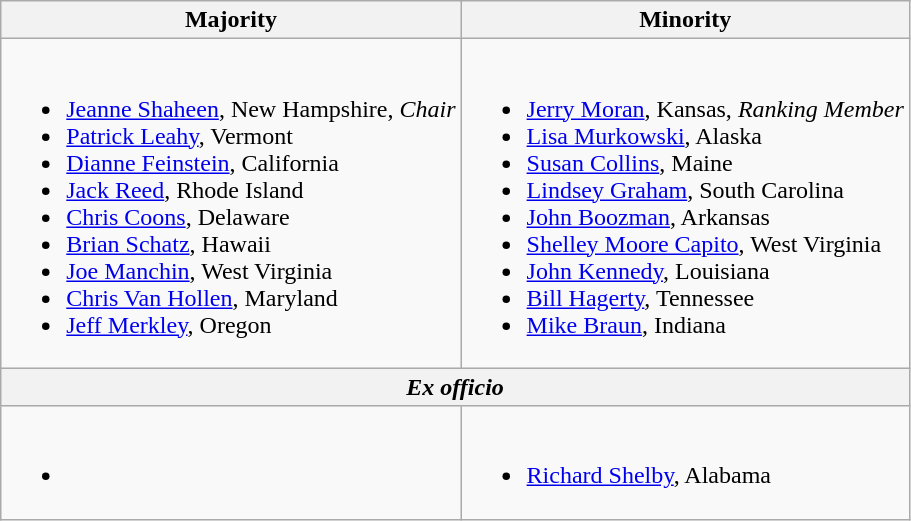<table class=wikitable>
<tr>
<th>Majority</th>
<th>Minority</th>
</tr>
<tr>
<td><br><ul><li><a href='#'>Jeanne Shaheen</a>, New Hampshire, <em>Chair</em></li><li><a href='#'>Patrick Leahy</a>, Vermont</li><li><a href='#'>Dianne Feinstein</a>, California</li><li><a href='#'>Jack Reed</a>, Rhode Island</li><li><a href='#'>Chris Coons</a>, Delaware</li><li><a href='#'>Brian Schatz</a>, Hawaii</li><li><a href='#'>Joe Manchin</a>, West Virginia</li><li><a href='#'>Chris Van Hollen</a>, Maryland</li><li><a href='#'>Jeff Merkley</a>, Oregon</li></ul></td>
<td><br><ul><li><a href='#'>Jerry Moran</a>, Kansas, <em>Ranking Member</em></li><li><a href='#'>Lisa Murkowski</a>, Alaska</li><li><a href='#'>Susan Collins</a>, Maine</li><li><a href='#'>Lindsey Graham</a>, South Carolina</li><li><a href='#'>John Boozman</a>, Arkansas</li><li><a href='#'>Shelley Moore Capito</a>, West Virginia</li><li><a href='#'>John Kennedy</a>, Louisiana</li><li><a href='#'>Bill Hagerty</a>, Tennessee</li><li><a href='#'>Mike Braun</a>, Indiana</li></ul></td>
</tr>
<tr>
<th colspan=2 align=center><em>Ex officio</em></th>
</tr>
<tr>
<td><br><ul><li></li></ul></td>
<td><br><ul><li><a href='#'>Richard Shelby</a>, Alabama</li></ul></td>
</tr>
</table>
